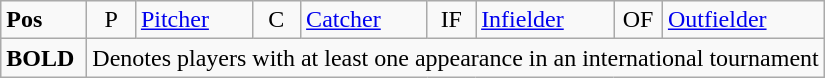<table class="wikitable">
<tr>
<td width="50px"><strong>Pos</strong></td>
<td width="25px" align="center">P</td>
<td><a href='#'>Pitcher</a></td>
<td width="25px" align="center">C</td>
<td><a href='#'>Catcher</a></td>
<td width="25px" align="center">IF</td>
<td><a href='#'>Infielder</a></td>
<td width="25px" align="center">OF</td>
<td><a href='#'>Outfielder</a></td>
</tr>
<tr>
<td><strong>BOLD</strong></td>
<td colspan="8">Denotes players with at least one appearance in an international tournament</td>
</tr>
</table>
